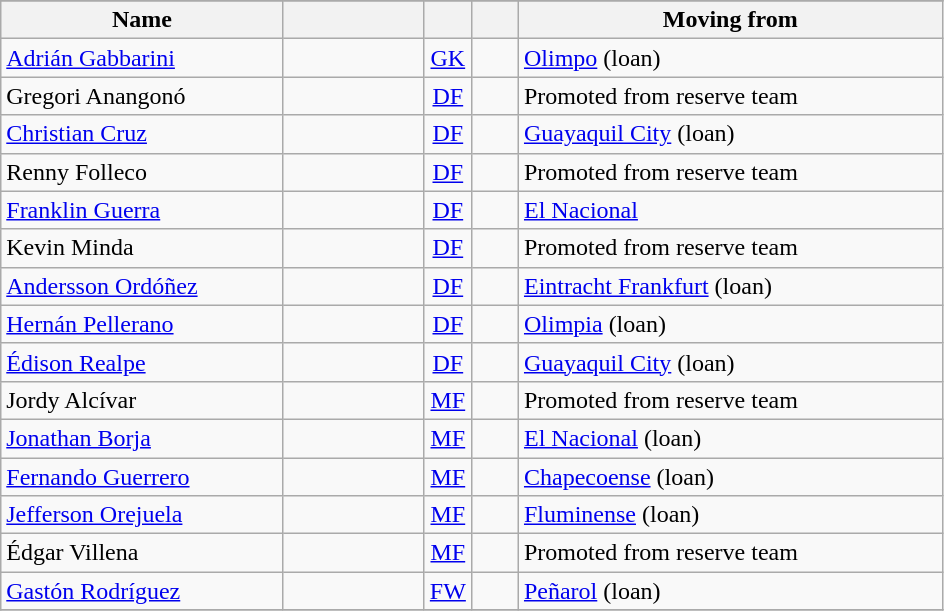<table class="wikitable" style="text-align: center;">
<tr>
</tr>
<tr>
<th width=30% align="center">Name</th>
<th width=15% align="center"></th>
<th width=5% align="center"></th>
<th width=5% align="center"></th>
<th width=45% align="center">Moving from</th>
</tr>
<tr>
<td align=left><a href='#'>Adrián Gabbarini</a></td>
<td></td>
<td><a href='#'>GK</a></td>
<td></td>
<td align=left><a href='#'>Olimpo</a>  (loan)</td>
</tr>
<tr>
<td align=left>Gregori Anangonó</td>
<td></td>
<td><a href='#'>DF</a></td>
<td></td>
<td align=left>Promoted from reserve team</td>
</tr>
<tr>
<td align=left><a href='#'>Christian Cruz</a></td>
<td></td>
<td><a href='#'>DF</a></td>
<td></td>
<td align=left><a href='#'>Guayaquil City</a>  (loan)</td>
</tr>
<tr>
<td align=left>Renny Folleco</td>
<td></td>
<td><a href='#'>DF</a></td>
<td></td>
<td align=left>Promoted from reserve team</td>
</tr>
<tr>
<td align=left><a href='#'>Franklin Guerra</a></td>
<td></td>
<td><a href='#'>DF</a></td>
<td></td>
<td align=left><a href='#'>El Nacional</a> </td>
</tr>
<tr>
<td align=left>Kevin Minda</td>
<td></td>
<td><a href='#'>DF</a></td>
<td></td>
<td align=left>Promoted from reserve team</td>
</tr>
<tr>
<td align=left><a href='#'>Andersson Ordóñez</a></td>
<td></td>
<td><a href='#'>DF</a></td>
<td></td>
<td align=left><a href='#'>Eintracht Frankfurt</a>  (loan)</td>
</tr>
<tr>
<td align=left><a href='#'>Hernán Pellerano</a></td>
<td></td>
<td><a href='#'>DF</a></td>
<td></td>
<td align=left><a href='#'>Olimpia</a>  (loan)</td>
</tr>
<tr>
<td align=left><a href='#'>Édison Realpe</a></td>
<td></td>
<td><a href='#'>DF</a></td>
<td></td>
<td align=left><a href='#'>Guayaquil City</a>  (loan)</td>
</tr>
<tr>
<td align=left>Jordy Alcívar</td>
<td></td>
<td><a href='#'>MF</a></td>
<td></td>
<td align=left>Promoted from reserve team</td>
</tr>
<tr>
<td align=left><a href='#'>Jonathan Borja</a></td>
<td></td>
<td><a href='#'>MF</a></td>
<td></td>
<td align=left><a href='#'>El Nacional</a>  (loan)</td>
</tr>
<tr>
<td align=left><a href='#'>Fernando Guerrero</a></td>
<td></td>
<td><a href='#'>MF</a></td>
<td></td>
<td align=left><a href='#'>Chapecoense</a>  (loan)</td>
</tr>
<tr>
<td align=left><a href='#'>Jefferson Orejuela</a></td>
<td></td>
<td><a href='#'>MF</a></td>
<td></td>
<td align=left><a href='#'>Fluminense</a>  (loan)</td>
</tr>
<tr>
<td align=left>Édgar Villena</td>
<td></td>
<td><a href='#'>MF</a></td>
<td></td>
<td align=left>Promoted from reserve team</td>
</tr>
<tr>
<td align=left><a href='#'>Gastón Rodríguez</a></td>
<td></td>
<td><a href='#'>FW</a></td>
<td></td>
<td align=left><a href='#'>Peñarol</a>  (loan)</td>
</tr>
<tr>
</tr>
</table>
